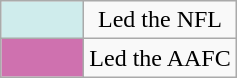<table class="wikitable" style="text-align:center">
<tr>
<td style="background:#cfecec; width:3em;"></td>
<td>Led the NFL</td>
</tr>
<tr>
<td style="background:#cf71af; width:3em;"></td>
<td>Led the AAFC</td>
</tr>
</table>
